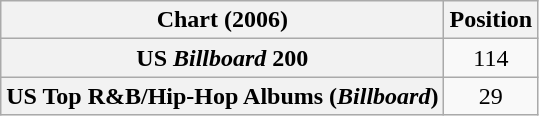<table class="wikitable plainrowheaders" style="text-align:center">
<tr>
<th scope="col">Chart (2006)</th>
<th scope="col">Position</th>
</tr>
<tr>
<th scope="row">US <em>Billboard</em> 200</th>
<td>114</td>
</tr>
<tr>
<th scope="row">US Top R&B/Hip-Hop Albums (<em>Billboard</em>)</th>
<td>29</td>
</tr>
</table>
